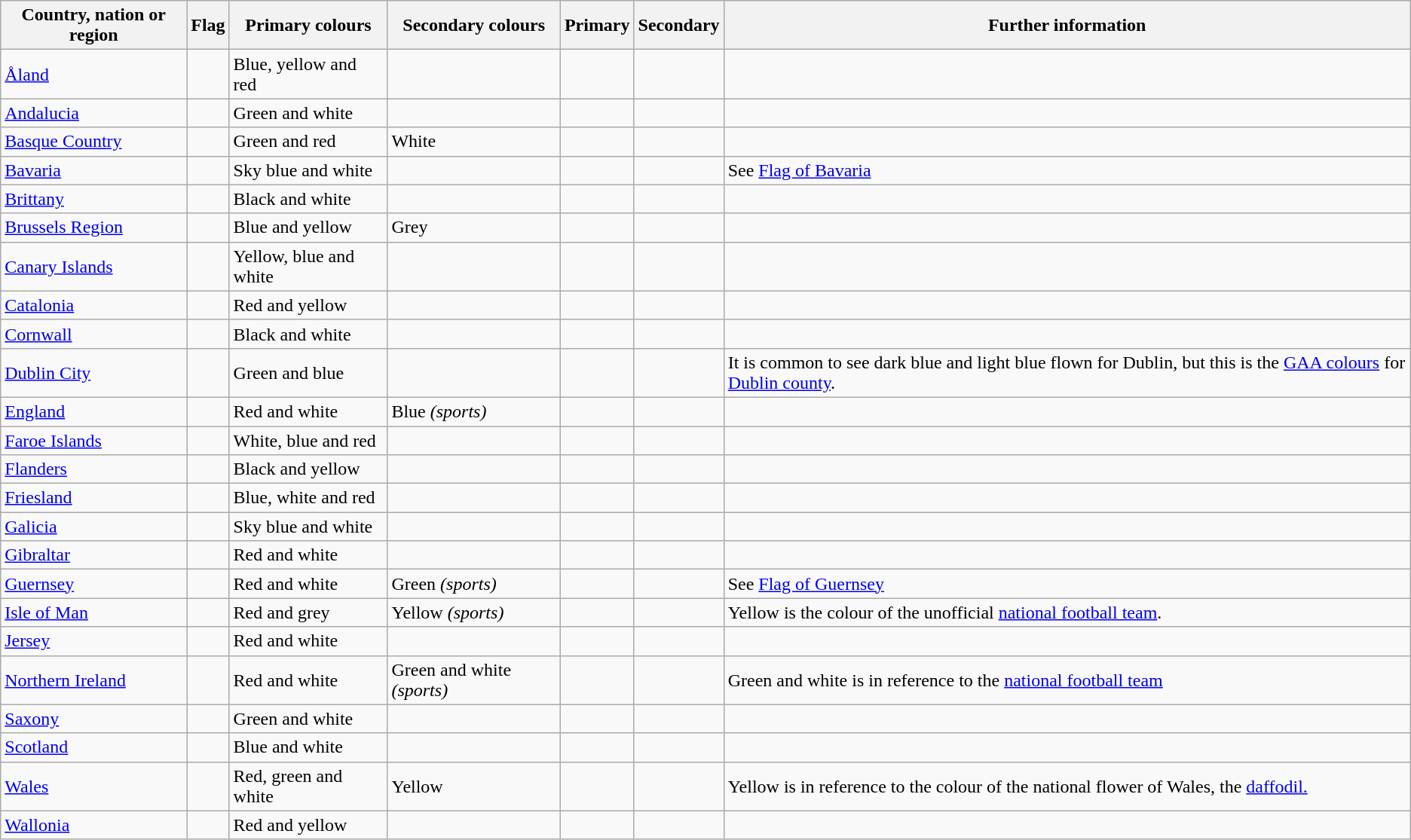<table class="wikitable sortable">
<tr>
<th>Country, nation or region</th>
<th>Flag</th>
<th>Primary colours</th>
<th>Secondary colours</th>
<th>Primary</th>
<th>Secondary</th>
<th>Further information</th>
</tr>
<tr>
<td><a href='#'>Åland</a></td>
<td style="text-align:center"></td>
<td>Blue, yellow and red</td>
<td></td>
<td></td>
<td></td>
<td></td>
</tr>
<tr>
<td><a href='#'>Andalucia</a></td>
<td style="text-align:center"></td>
<td>Green and white</td>
<td></td>
<td></td>
<td></td>
<td></td>
</tr>
<tr>
<td><a href='#'>Basque Country</a></td>
<td style="text-align:center"></td>
<td>Green and red</td>
<td>White</td>
<td></td>
<td></td>
<td></td>
</tr>
<tr>
<td><a href='#'>Bavaria</a></td>
<td style="text-align:center"></td>
<td>Sky blue and white</td>
<td></td>
<td></td>
<td></td>
<td>See <a href='#'>Flag of Bavaria</a></td>
</tr>
<tr>
<td><a href='#'>Brittany</a></td>
<td style="text-align:center"></td>
<td>Black and white</td>
<td></td>
<td></td>
<td></td>
<td></td>
</tr>
<tr>
<td><a href='#'>Brussels Region</a></td>
<td style="text-align:center"></td>
<td>Blue and yellow</td>
<td>Grey</td>
<td></td>
<td></td>
<td></td>
</tr>
<tr>
<td><a href='#'>Canary Islands</a></td>
<td style="text-align:center"></td>
<td>Yellow, blue and white</td>
<td></td>
<td></td>
<td></td>
<td></td>
</tr>
<tr>
<td><a href='#'>Catalonia</a></td>
<td style="text-align:center"></td>
<td>Red and yellow</td>
<td></td>
<td></td>
<td></td>
<td></td>
</tr>
<tr>
<td><a href='#'>Cornwall</a></td>
<td style="text-align:center"></td>
<td>Black and white</td>
<td></td>
<td></td>
<td></td>
<td></td>
</tr>
<tr>
<td><a href='#'>Dublin City</a></td>
<td style="text-align:center"></td>
<td>Green and blue</td>
<td></td>
<td></td>
<td></td>
<td>It is common to see dark blue and light blue flown for Dublin, but this is the <a href='#'>GAA colours</a> for <a href='#'>Dublin county</a>.</td>
</tr>
<tr>
<td><a href='#'>England</a></td>
<td style="text-align:center"></td>
<td>Red and white</td>
<td>Blue <em>(sports)</em></td>
<td></td>
<td></td>
<td></td>
</tr>
<tr>
<td><a href='#'>Faroe Islands</a></td>
<td style="text-align:center"></td>
<td>White, blue and red</td>
<td></td>
<td></td>
<td></td>
<td></td>
</tr>
<tr>
<td><a href='#'>Flanders</a></td>
<td style="text-align:center"></td>
<td>Black and yellow</td>
<td></td>
<td></td>
<td></td>
<td></td>
</tr>
<tr>
<td><a href='#'>Friesland</a></td>
<td style="text-align:center"></td>
<td>Blue, white and red</td>
<td></td>
<td></td>
<td></td>
<td></td>
</tr>
<tr>
<td><a href='#'>Galicia</a></td>
<td style="text-align:center"></td>
<td>Sky blue and white</td>
<td></td>
<td></td>
<td></td>
<td></td>
</tr>
<tr>
<td><a href='#'>Gibraltar</a></td>
<td style="text-align:center"></td>
<td>Red and white</td>
<td></td>
<td></td>
<td></td>
<td></td>
</tr>
<tr>
<td><a href='#'>Guernsey</a></td>
<td style="text-align:center"></td>
<td>Red and white</td>
<td>Green <em>(sports)</em></td>
<td></td>
<td></td>
<td>See <a href='#'>Flag of Guernsey</a></td>
</tr>
<tr>
<td><a href='#'>Isle of Man</a></td>
<td style="text-align:center"></td>
<td>Red and grey</td>
<td>Yellow <em>(sports)</em></td>
<td></td>
<td></td>
<td>Yellow is the colour of the unofficial <a href='#'>national football team</a>.</td>
</tr>
<tr>
<td><a href='#'>Jersey</a></td>
<td style="text-align:center"></td>
<td>Red and white</td>
<td></td>
<td></td>
<td></td>
</tr>
<tr>
<td><a href='#'>Northern Ireland</a></td>
<td style="text-align:center"></td>
<td>Red and white</td>
<td>Green and white <em>(sports)</em></td>
<td></td>
<td></td>
<td>Green and white is in reference to the <a href='#'>national football team</a></td>
</tr>
<tr>
<td><a href='#'>Saxony</a></td>
<td style="text-align:center"></td>
<td>Green and white</td>
<td></td>
<td></td>
<td></td>
<td></td>
</tr>
<tr>
<td><a href='#'>Scotland</a></td>
<td style="text-align:center"></td>
<td>Blue and white</td>
<td></td>
<td></td>
<td></td>
<td></td>
</tr>
<tr>
<td><a href='#'>Wales</a></td>
<td style="text-align:center"></td>
<td>Red, green and white</td>
<td>Yellow</td>
<td></td>
<td></td>
<td>Yellow is in reference to the colour of the national flower of Wales, the <a href='#'>daffodil.</a></td>
</tr>
<tr>
<td><a href='#'>Wallonia</a></td>
<td style="text-align:center"></td>
<td>Red and yellow</td>
<td></td>
<td></td>
<td></td>
<td></td>
</tr>
</table>
